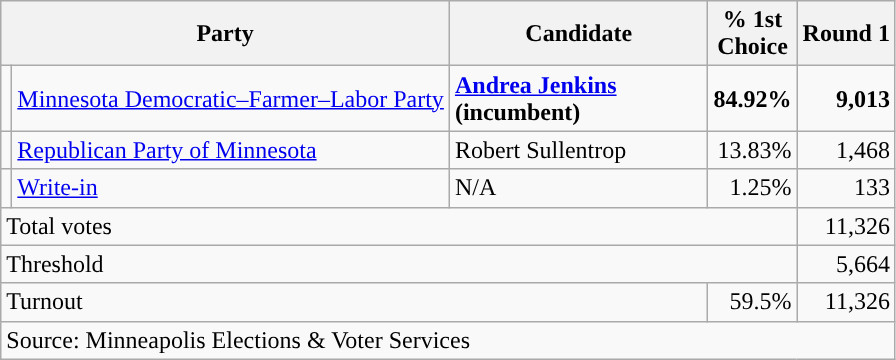<table class="wikitable">
<tr>
<th colspan="2" style="width:290px">Party</th>
<th style="width:165px">Candidate</th>
<th>% 1st<br>Choice</th>
<th>Round 1</th>
</tr>
<tr>
<td style="background-color:"></td>
<td><a href='#'>Minnesota Democratic–Farmer–Labor Party</a></td>
<td><strong><a href='#'>Andrea Jenkins</a> (incumbent)</strong></td>
<td align="right"><strong>84.92%</strong></td>
<td align="right"><strong>9,013</strong></td>
</tr>
<tr>
<td style="background-color:"></td>
<td><a href='#'>Republican Party of Minnesota</a></td>
<td>Robert Sullentrop</td>
<td align="right">13.83%</td>
<td align="right">1,468</td>
</tr>
<tr>
<td style="background-color:"></td>
<td><a href='#'>Write-in</a></td>
<td>N/A</td>
<td align="right">1.25%</td>
<td align="right">133</td>
</tr>
<tr>
<td colspan="4">Total votes</td>
<td align="right">11,326</td>
</tr>
<tr>
<td colspan="4">Threshold</td>
<td align="right">5,664</td>
</tr>
<tr>
<td colspan="3">Turnout</td>
<td align="right">59.5%</td>
<td align="right">11,326</td>
</tr>
<tr>
<td colspan="8">Source: Minneapolis Elections & Voter Services</td>
</tr>
</table>
